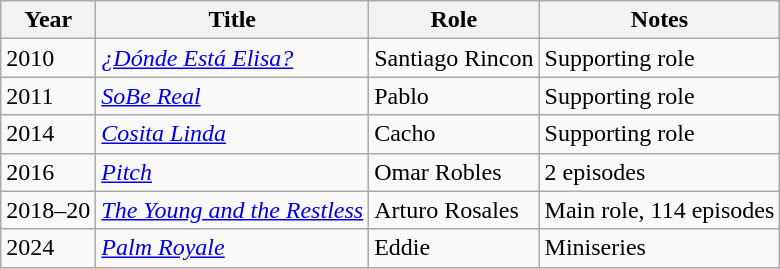<table class="wikitable unsortable">
<tr>
<th>Year</th>
<th>Title</th>
<th>Role</th>
<th>Notes</th>
</tr>
<tr>
<td>2010</td>
<td><em><a href='#'>¿Dónde Está Elisa?</a></em></td>
<td>Santiago Rincon</td>
<td>Supporting role</td>
</tr>
<tr>
<td>2011</td>
<td><em><a href='#'>SoBe Real</a></em></td>
<td>Pablo</td>
<td>Supporting role</td>
</tr>
<tr>
<td>2014</td>
<td><em><a href='#'>Cosita Linda</a></em></td>
<td>Cacho</td>
<td>Supporting role</td>
</tr>
<tr>
<td>2016</td>
<td><em><a href='#'>Pitch</a></em></td>
<td>Omar Robles</td>
<td>2 episodes</td>
</tr>
<tr>
<td>2018–20</td>
<td><em><a href='#'>The Young and the Restless</a></em></td>
<td>Arturo Rosales</td>
<td>Main role, 114 episodes</td>
</tr>
<tr>
<td>2024</td>
<td><em><a href='#'>Palm Royale</a></em></td>
<td>Eddie</td>
<td>Miniseries</td>
</tr>
</table>
